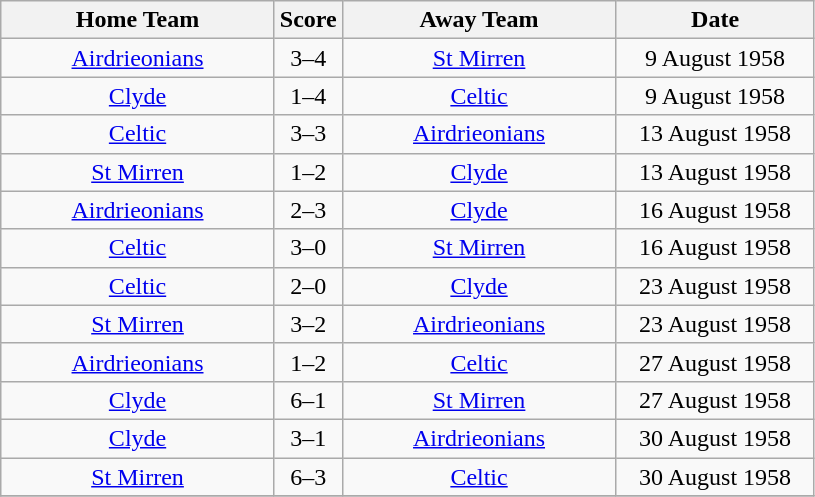<table class="wikitable" style="text-align:center;">
<tr>
<th width=175>Home Team</th>
<th width=20>Score</th>
<th width=175>Away Team</th>
<th width= 125>Date</th>
</tr>
<tr>
<td><a href='#'>Airdrieonians</a></td>
<td>3–4</td>
<td><a href='#'>St Mirren</a></td>
<td>9 August 1958</td>
</tr>
<tr>
<td><a href='#'>Clyde</a></td>
<td>1–4</td>
<td><a href='#'>Celtic</a></td>
<td>9 August 1958</td>
</tr>
<tr>
<td><a href='#'>Celtic</a></td>
<td>3–3</td>
<td><a href='#'>Airdrieonians</a></td>
<td>13 August 1958</td>
</tr>
<tr>
<td><a href='#'>St Mirren</a></td>
<td>1–2</td>
<td><a href='#'>Clyde</a></td>
<td>13 August 1958</td>
</tr>
<tr>
<td><a href='#'>Airdrieonians</a></td>
<td>2–3</td>
<td><a href='#'>Clyde</a></td>
<td>16 August 1958</td>
</tr>
<tr>
<td><a href='#'>Celtic</a></td>
<td>3–0</td>
<td><a href='#'>St Mirren</a></td>
<td>16 August 1958</td>
</tr>
<tr>
<td><a href='#'>Celtic</a></td>
<td>2–0</td>
<td><a href='#'>Clyde</a></td>
<td>23 August 1958</td>
</tr>
<tr>
<td><a href='#'>St Mirren</a></td>
<td>3–2</td>
<td><a href='#'>Airdrieonians</a></td>
<td>23 August 1958</td>
</tr>
<tr>
<td><a href='#'>Airdrieonians</a></td>
<td>1–2</td>
<td><a href='#'>Celtic</a></td>
<td>27 August 1958</td>
</tr>
<tr>
<td><a href='#'>Clyde</a></td>
<td>6–1</td>
<td><a href='#'>St Mirren</a></td>
<td>27 August 1958</td>
</tr>
<tr>
<td><a href='#'>Clyde</a></td>
<td>3–1</td>
<td><a href='#'>Airdrieonians</a></td>
<td>30 August 1958</td>
</tr>
<tr>
<td><a href='#'>St Mirren</a></td>
<td>6–3</td>
<td><a href='#'>Celtic</a></td>
<td>30 August 1958</td>
</tr>
<tr>
</tr>
</table>
